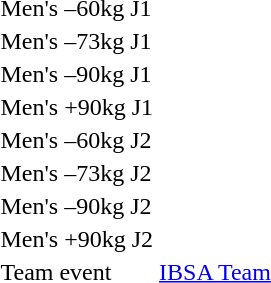<table>
<tr>
<td rowspan=2>Men's –60kg J1</td>
<td rowspan=2></td>
<td rowspan=2></td>
<td></td>
</tr>
<tr>
<td></td>
</tr>
<tr>
<td rowspan=2>Men's –73kg J1</td>
<td rowspan=2></td>
<td rowspan=2></td>
<td></td>
</tr>
<tr>
<td></td>
</tr>
<tr>
<td rowspan=2>Men's –90kg J1</td>
<td rowspan=2></td>
<td rowspan=2></td>
<td></td>
</tr>
<tr>
<td></td>
</tr>
<tr>
<td rowspan=2>Men's +90kg J1</td>
<td rowspan=2></td>
<td rowspan=2></td>
<td></td>
</tr>
<tr>
<td></td>
</tr>
<tr>
<td rowspan=2>Men's –60kg J2</td>
<td rowspan=2></td>
<td rowspan=2></td>
<td></td>
</tr>
<tr>
<td></td>
</tr>
<tr>
<td rowspan=2>Men's –73kg J2</td>
<td rowspan=2></td>
<td rowspan=2></td>
<td></td>
</tr>
<tr>
<td></td>
</tr>
<tr>
<td rowspan=2>Men's –90kg J2</td>
<td rowspan=2></td>
<td rowspan=2></td>
<td></td>
</tr>
<tr>
<td></td>
</tr>
<tr>
<td rowspan=2>Men's +90kg J2</td>
<td rowspan=2></td>
<td rowspan=2></td>
<td></td>
</tr>
<tr>
<td></td>
</tr>
<tr>
<td rowspan=2>Team event</td>
<td rowspan=2><a href='#'>IBSA Team</a></td>
<td rowspan=2></td>
<td></td>
</tr>
<tr>
<td></td>
</tr>
</table>
